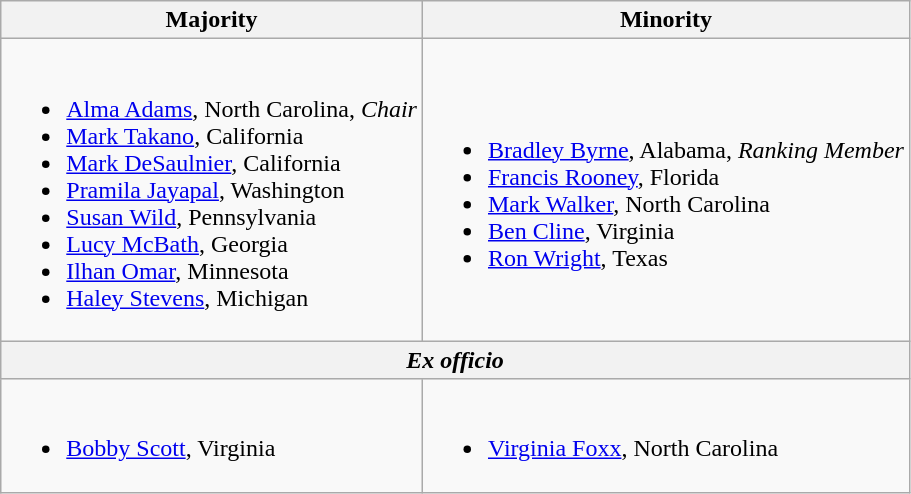<table class=wikitable>
<tr>
<th>Majority</th>
<th>Minority</th>
</tr>
<tr>
<td><br><ul><li><a href='#'>Alma Adams</a>, North Carolina, <em>Chair</em></li><li><a href='#'>Mark Takano</a>, California</li><li><a href='#'>Mark DeSaulnier</a>, California</li><li><a href='#'>Pramila Jayapal</a>, Washington</li><li><a href='#'>Susan Wild</a>, Pennsylvania</li><li><a href='#'>Lucy McBath</a>, Georgia</li><li><a href='#'>Ilhan Omar</a>, Minnesota</li><li><a href='#'>Haley Stevens</a>, Michigan</li></ul></td>
<td><br><ul><li><a href='#'>Bradley Byrne</a>, Alabama, <em>Ranking Member</em></li><li><a href='#'>Francis Rooney</a>, Florida</li><li><a href='#'>Mark Walker</a>, North Carolina</li><li><a href='#'>Ben Cline</a>, Virginia</li><li><a href='#'>Ron Wright</a>, Texas</li></ul></td>
</tr>
<tr>
<th colspan=2><em>Ex officio</em></th>
</tr>
<tr>
<td><br><ul><li><a href='#'>Bobby Scott</a>, Virginia</li></ul></td>
<td><br><ul><li><a href='#'>Virginia Foxx</a>, North Carolina</li></ul></td>
</tr>
</table>
